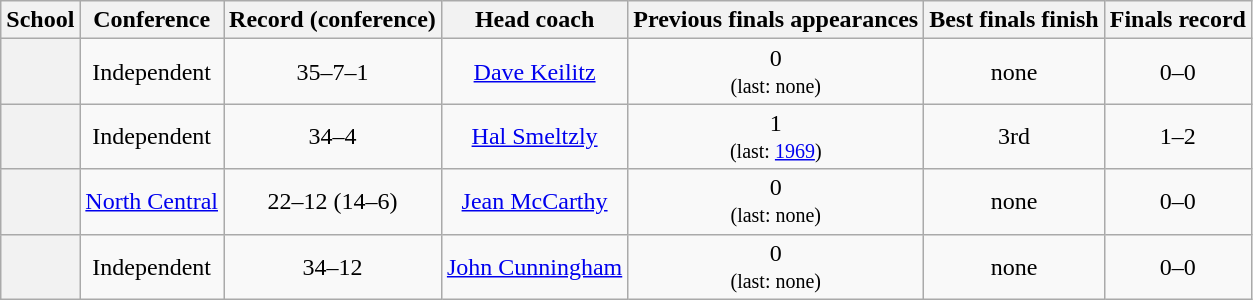<table class="wikitable" style=text-align:center>
<tr>
<th>School</th>
<th>Conference</th>
<th>Record (conference)</th>
<th>Head coach</th>
<th>Previous finals appearances</th>
<th>Best finals finish</th>
<th>Finals record</th>
</tr>
<tr>
<th scope="row" style="text-align:center"></th>
<td>Independent</td>
<td>35–7–1</td>
<td><a href='#'>Dave Keilitz</a></td>
<td>0<br><small>(last: none)</small></td>
<td>none</td>
<td>0–0</td>
</tr>
<tr>
<th scope="row" style="text-align:center"></th>
<td>Independent</td>
<td>34–4</td>
<td><a href='#'>Hal Smeltzly</a></td>
<td>1<br><small>(last: <a href='#'>1969</a>)</small></td>
<td>3rd</td>
<td>1–2</td>
</tr>
<tr>
<th scope="row" style="text-align:center"></th>
<td><a href='#'>North Central</a></td>
<td>22–12 (14–6)</td>
<td><a href='#'>Jean McCarthy</a></td>
<td>0<br><small>(last: none)</small></td>
<td>none</td>
<td>0–0</td>
</tr>
<tr>
<th scope="row" style="text-align:center"></th>
<td>Independent</td>
<td>34–12</td>
<td><a href='#'>John Cunningham</a></td>
<td>0<br><small>(last: none)</small></td>
<td>none</td>
<td>0–0</td>
</tr>
</table>
